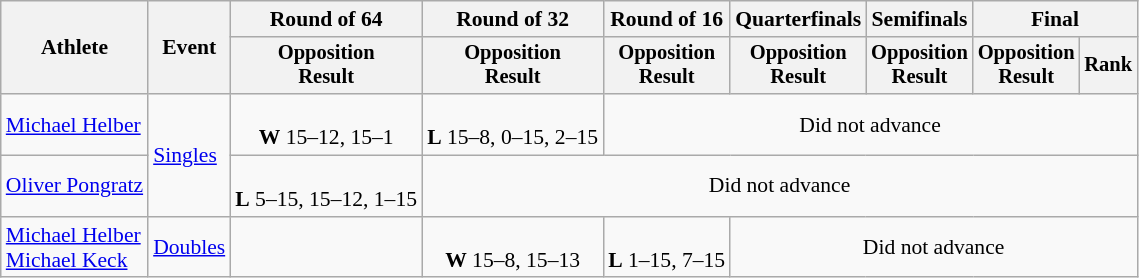<table class="wikitable" style="font-size:90%">
<tr>
<th rowspan="2">Athlete</th>
<th rowspan="2">Event</th>
<th>Round of 64</th>
<th>Round of 32</th>
<th>Round of 16</th>
<th>Quarterfinals</th>
<th>Semifinals</th>
<th colspan=2>Final</th>
</tr>
<tr style="font-size:95%">
<th>Opposition<br>Result</th>
<th>Opposition<br>Result</th>
<th>Opposition<br>Result</th>
<th>Opposition<br>Result</th>
<th>Opposition<br>Result</th>
<th>Opposition<br>Result</th>
<th>Rank</th>
</tr>
<tr align=center>
<td align=left><a href='#'>Michael Helber</a></td>
<td align=left rowspan=2><a href='#'>Singles</a></td>
<td><br><strong>W</strong> 15–12, 15–1</td>
<td><br><strong>L</strong> 15–8, 0–15, 2–15</td>
<td colspan=5>Did not advance</td>
</tr>
<tr align=center>
<td align=left><a href='#'>Oliver Pongratz</a></td>
<td><br><strong>L</strong> 5–15, 15–12, 1–15</td>
<td colspan=6>Did not advance</td>
</tr>
<tr align=center>
<td align=left><a href='#'>Michael Helber</a><br><a href='#'>Michael Keck</a></td>
<td align=left><a href='#'>Doubles</a></td>
<td></td>
<td><br><strong>W</strong> 15–8, 15–13</td>
<td><br><strong>L</strong> 1–15, 7–15</td>
<td colspan=4>Did not advance</td>
</tr>
</table>
